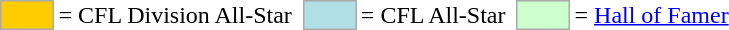<table>
<tr>
<td style="background-color:#FFCC00; border:1px solid #aaaaaa; width:2em;"></td>
<td>= CFL Division All-Star</td>
<td></td>
<td style="background-color:#B0E0E6; border:1px solid #aaaaaa; width:2em;"></td>
<td>= CFL All-Star</td>
<td></td>
<td style="background-color:#CCFFCC; border:1px solid #aaaaaa; width:2em;"></td>
<td>= <a href='#'>Hall of Famer</a></td>
</tr>
</table>
